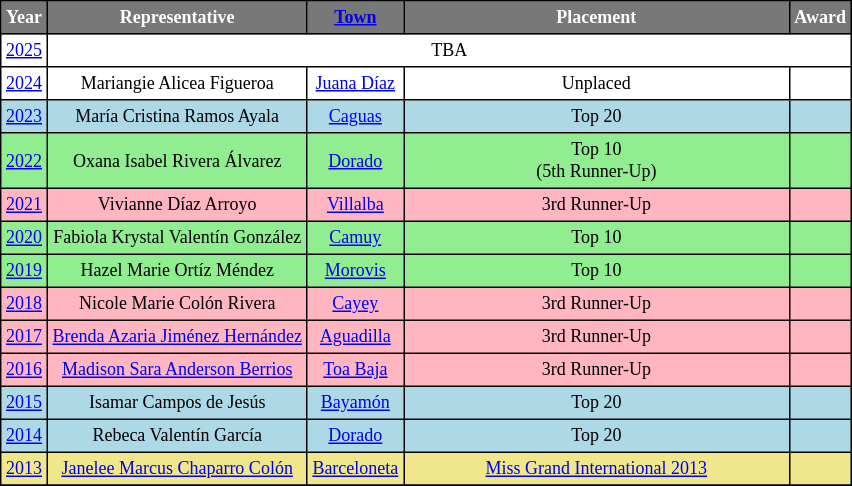<table class="sortable wiki table" border="3" cellpadding="3" cellspacing="0" style="margin: 0 1em 0 0; background: white; border: 1px #000000 solid; border-collapse: collapse; font-size: 75%; text-align:center">
<tr>
<th style="background-color:#787878;color:#FFFFFF;">Year</th>
<th style="background-color:#787878;color:#FFFFFF;">Representative</th>
<th style="background-color:#787878;color:#FFFFFF;"><a href='#'>Town</a></th>
<th width="250" style="background-color:#787878;color:#FFFFFF;">Placement</th>
<th style="background-color:#787878;color:#FFFFFF;">Award</th>
</tr>
<tr>
<td><a href='#'>2025</a></td>
<td colspan=4>TBA</td>
</tr>
<tr>
<td><a href='#'>2024</a></td>
<td>Mariangie Alicea Figueroa</td>
<td><a href='#'>Juana Díaz</a></td>
<td>Unplaced</td>
<td></td>
</tr>
<tr>
<td style="background-color:#ADD8E6;"><a href='#'>2023</a></td>
<td style="background-color:#ADD8E6;">María Cristina Ramos Ayala</td>
<td style="background-color:#ADD8E6;"><a href='#'>Caguas</a></td>
<td style="background-color:#ADD8E6;">Top 20</td>
<td style="background-color:#ADD8E6;"></td>
</tr>
<tr>
<td style="background-color:#90EE90;"><a href='#'>2022</a></td>
<td style="background-color:#90EE90;">Oxana Isabel Rivera Álvarez</td>
<td style="background-color:#90EE90;"><a href='#'>Dorado</a></td>
<td style="background-color:#90EE90;">Top 10<br>(5th Runner-Up)</td>
<td style="background-color:#90EE90;"></td>
</tr>
<tr>
<td style="background-color:#FFB6C1;"><a href='#'>2021</a></td>
<td style="background-color:#FFB6C1;">Vivianne Díaz Arroyo</td>
<td style="background-color:#FFB6C1;"><a href='#'>Villalba</a></td>
<td style="background-color:#FFB6C1;">3rd Runner-Up</td>
<td style="background-color:#FFB6C1;"></td>
</tr>
<tr>
<td style="background-color:#90EE90;"><a href='#'>2020</a></td>
<td style="background-color:#90EE90;">Fabiola Krystal Valentín González</td>
<td style="background-color:#90EE90;"><a href='#'>Camuy</a></td>
<td style="background-color:#90EE90;">Top 10</td>
<td style="background-color:#90EE90;"></td>
</tr>
<tr>
<td style="background-color:#90EE90;"><a href='#'>2019</a></td>
<td style="background-color:#90EE90;">Hazel Marie Ortíz Méndez</td>
<td style="background-color:#90EE90;"><a href='#'>Morovis</a></td>
<td style="background-color:#90EE90;">Top 10</td>
<td style="background-color:#90EE90;"></td>
</tr>
<tr>
<td style="background-color:#FFB6C1;"><a href='#'>2018</a></td>
<td style="background-color:#FFB6C1;">Nicole Marie Colón Rivera</td>
<td style="background-color:#FFB6C1;"><a href='#'>Cayey</a></td>
<td style="background-color:#FFB6C1;">3rd Runner-Up</td>
<td style="background-color:#FFB6C1;"></td>
</tr>
<tr>
<td style="background-color:#FFB6C1;"><a href='#'>2017</a></td>
<td style="background-color:#FFB6C1;"><a href='#'>Brenda Azaria Jiménez Hernández</a></td>
<td style="background-color:#FFB6C1;"><a href='#'>Aguadilla</a></td>
<td style="background-color:#FFB6C1;">3rd Runner-Up</td>
<td style="background-color:#FFB6C1;"></td>
</tr>
<tr>
<td style="background-color:#FFB6C1;"><a href='#'>2016</a></td>
<td style="background-color:#FFB6C1;"><a href='#'>Madison Sara Anderson Berrios</a></td>
<td style="background-color:#FFB6C1;"><a href='#'>Toa Baja</a></td>
<td style="background-color:#FFB6C1;">3rd Runner-Up</td>
<td style="background-color:#FFB6C1;"></td>
</tr>
<tr>
<td style="background-color:#ADD8E6;"><a href='#'>2015</a></td>
<td style="background-color:#ADD8E6;">Isamar Campos de Jesús</td>
<td style="background-color:#ADD8E6;"><a href='#'>Bayamón</a></td>
<td style="background-color:#ADD8E6;">Top 20</td>
<td style="background-color:#ADD8E6;"></td>
</tr>
<tr>
<td style="background-color:#ADD8E6;"><a href='#'>2014</a></td>
<td style="background-color:#ADD8E6;">Rebeca Valentín García</td>
<td style="background-color:#ADD8E6;"><a href='#'>Dorado</a></td>
<td style="background-color:#ADD8E6;">Top 20</td>
<td style="background-color:#ADD8E6;"></td>
</tr>
<tr>
<td style="background-color:#F0E68C;"><a href='#'>2013</a></td>
<td style="background-color:#F0E68C;"><a href='#'>Janelee Marcus Chaparro Colón</a></td>
<td style="background-color:#F0E68C;"><a href='#'>Barceloneta</a></td>
<td style="background-color:#F0E68C;"><a href='#'>Miss Grand International 2013</a></td>
<td style="background-color:#F0E68C;"></td>
</tr>
<tr>
</tr>
</table>
